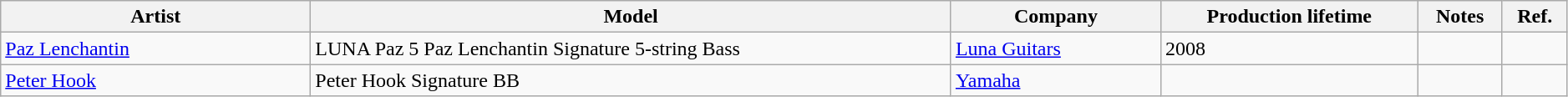<table class="wikitable sortable plainrowheaders" style="width:99%;">
<tr>
<th scope="col" style="width:15em;">Artist</th>
<th scope="col">Model</th>
<th scope="col" style="width:10em;">Company</th>
<th scope="col">Production lifetime</th>
<th scope="col" class="unsortable">Notes</th>
<th scope="col">Ref.</th>
</tr>
<tr>
<td><a href='#'>Paz Lenchantin</a></td>
<td>LUNA Paz 5 Paz Lenchantin Signature 5-string Bass</td>
<td><a href='#'>Luna Guitars</a></td>
<td>2008</td>
<td></td>
<td></td>
</tr>
<tr>
<td><a href='#'>Peter Hook</a></td>
<td>Peter Hook Signature BB</td>
<td><a href='#'>Yamaha</a></td>
<td></td>
<td></td>
<td></td>
</tr>
</table>
